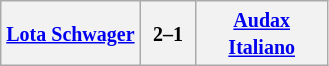<table class="wikitable" style="text-align:center">
<tr>
<th !width="70"><small><a href='#'>Lota Schwager</a></small></th>
<th width="30"><small>2–1</small></th>
<th width="80"><small><a href='#'>Audax Italiano</a></small></th>
</tr>
</table>
